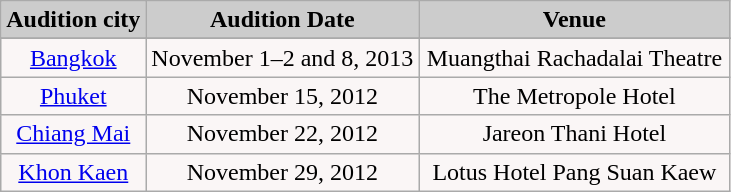<table class="wikitable">
<tr style="background:#ccc;">
<td style="text-align:Center;"><strong>Audition city</strong></td>
<td style="text-align:Center;"><strong>Audition Date</strong></td>
<td style="width:200px; text-align:center;"><strong>Venue</strong></td>
</tr>
<tr style="text-align:center; background:#faf6f6;">
</tr>
<tr>
<td style="text-align:center; background:#faf6f6;"><a href='#'>Bangkok</a></td>
<td style="text-align:center; background:#faf6f6;">November 1–2 and 8, 2013</td>
<td style="text-align:center; background:#faf6f6;">Muangthai Rachadalai Theatre</td>
</tr>
<tr>
<td style="text-align:center; background:#faf6f6;"><a href='#'>Phuket</a></td>
<td style="text-align:center; background:#faf6f6;">November 15, 2012</td>
<td style="text-align:center; background:#faf6f6;">The Metropole Hotel</td>
</tr>
<tr>
<td style="text-align:center; background:#faf6f6;"><a href='#'>Chiang Mai</a></td>
<td style="text-align:center; background:#faf6f6;">November 22, 2012</td>
<td style="text-align:center; background:#faf6f6;">Jareon Thani Hotel</td>
</tr>
<tr>
<td style="text-align:center; background:#faf6f6;"><a href='#'>Khon Kaen</a></td>
<td style="text-align:center; background:#faf6f6;">November 29, 2012</td>
<td style="text-align:center; background:#faf6f6;">Lotus Hotel Pang Suan Kaew</td>
</tr>
</table>
